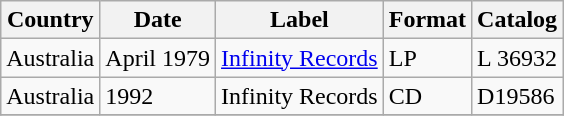<table class="wikitable">
<tr>
<th>Country</th>
<th>Date</th>
<th>Label</th>
<th>Format</th>
<th>Catalog</th>
</tr>
<tr>
<td>Australia</td>
<td>April 1979</td>
<td><a href='#'>Infinity Records</a></td>
<td>LP</td>
<td>L 36932</td>
</tr>
<tr>
<td>Australia</td>
<td>1992</td>
<td>Infinity Records</td>
<td>CD</td>
<td>D19586</td>
</tr>
<tr>
</tr>
</table>
